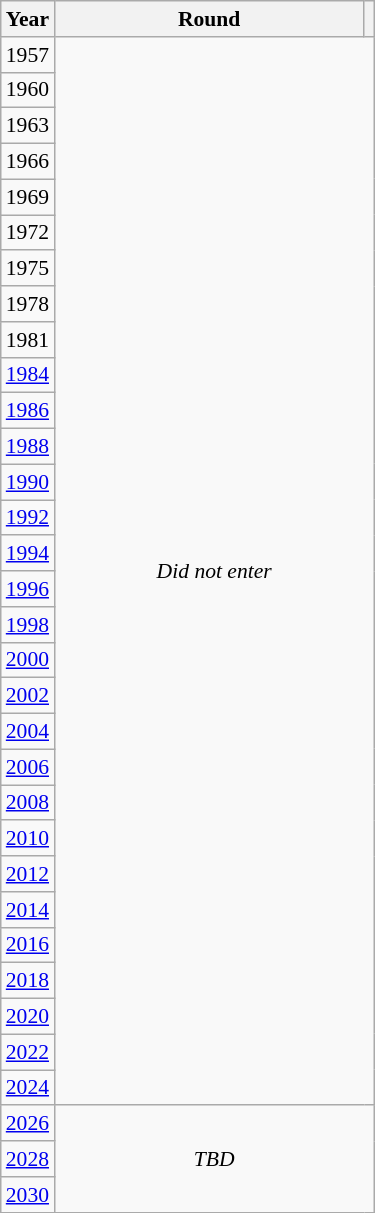<table class="wikitable" style="text-align: center; font-size:90%">
<tr>
<th>Year</th>
<th style="width:200px">Round</th>
<th></th>
</tr>
<tr>
<td>1957</td>
<td colspan="2" rowspan="30"><em>Did not enter</em></td>
</tr>
<tr>
<td>1960</td>
</tr>
<tr>
<td>1963</td>
</tr>
<tr>
<td>1966</td>
</tr>
<tr>
<td>1969</td>
</tr>
<tr>
<td>1972</td>
</tr>
<tr>
<td>1975</td>
</tr>
<tr>
<td>1978</td>
</tr>
<tr>
<td>1981</td>
</tr>
<tr>
<td><a href='#'>1984</a></td>
</tr>
<tr>
<td><a href='#'>1986</a></td>
</tr>
<tr>
<td><a href='#'>1988</a></td>
</tr>
<tr>
<td><a href='#'>1990</a></td>
</tr>
<tr>
<td><a href='#'>1992</a></td>
</tr>
<tr>
<td><a href='#'>1994</a></td>
</tr>
<tr>
<td><a href='#'>1996</a></td>
</tr>
<tr>
<td><a href='#'>1998</a></td>
</tr>
<tr>
<td><a href='#'>2000</a></td>
</tr>
<tr>
<td><a href='#'>2002</a></td>
</tr>
<tr>
<td><a href='#'>2004</a></td>
</tr>
<tr>
<td><a href='#'>2006</a></td>
</tr>
<tr>
<td><a href='#'>2008</a></td>
</tr>
<tr>
<td><a href='#'>2010</a></td>
</tr>
<tr>
<td><a href='#'>2012</a></td>
</tr>
<tr>
<td><a href='#'>2014</a></td>
</tr>
<tr>
<td><a href='#'>2016</a></td>
</tr>
<tr>
<td><a href='#'>2018</a></td>
</tr>
<tr>
<td><a href='#'>2020</a></td>
</tr>
<tr>
<td><a href='#'>2022</a></td>
</tr>
<tr>
<td><a href='#'>2024</a></td>
</tr>
<tr>
<td><a href='#'>2026</a></td>
<td colspan="2" rowspan="3"><em>TBD</em></td>
</tr>
<tr>
<td><a href='#'>2028</a></td>
</tr>
<tr>
<td><a href='#'>2030</a></td>
</tr>
</table>
